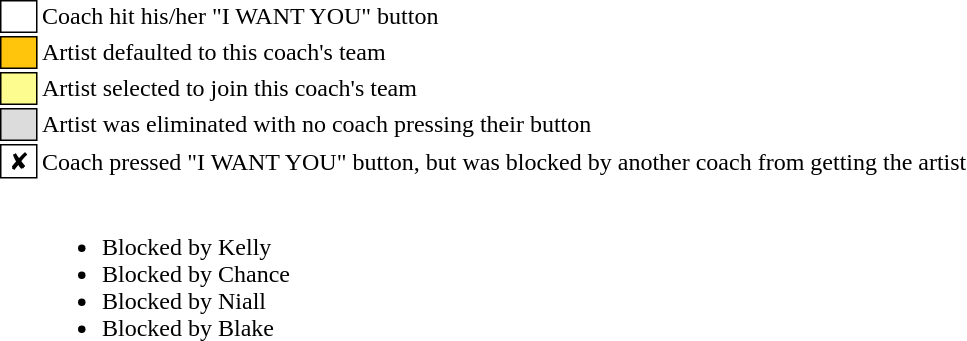<table class="toccolours" style="font-size: 100%">
<tr>
<td style="background-color:white; border: 1px solid black;"> <strong></strong> </td>
<td>Coach hit his/her "I WANT YOU" button</td>
</tr>
<tr>
<td style="background-color:#FFC40C; border: 1px solid black">    </td>
<td>Artist defaulted to this coach's team</td>
</tr>
<tr>
<td style="background-color:#fdfc8f; border: 1px solid black;">    </td>
<td style="padding-right: 8px">Artist selected to join this coach's team</td>
</tr>
<tr>
<td style="background:#dcdcdc; border:1px solid black">  </td>
<td>Artist was eliminated with no coach pressing their button</td>
</tr>
<tr>
<td style="background: white; border:1px solid black"> ✘ </td>
<td>Coach pressed "I WANT YOU" button, but was blocked by another coach from getting the artist</td>
</tr>
<tr>
<td></td>
<td><br><ul><li> Blocked by Kelly</li><li> Blocked by Chance</li><li> Blocked by Niall</li><li> Blocked by Blake</li></ul></td>
</tr>
</table>
